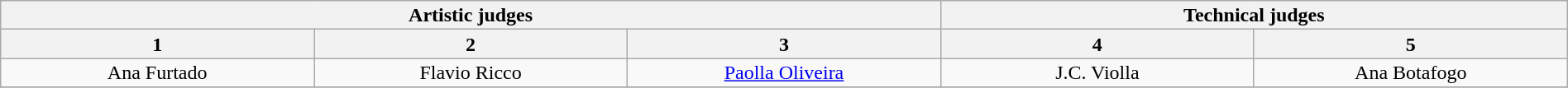<table class="wikitable" style="font-size:100%; line-height:16px; text-align:center" width="100%">
<tr>
<th colspan=3>Artistic judges</th>
<th colspan=2>Technical judges</th>
</tr>
<tr>
<th style="width:20.0%;">1</th>
<th style="width:20.0%;">2</th>
<th style="width:20.0%;">3</th>
<th style="width:20.0%;">4</th>
<th style="width:20.0%;">5</th>
</tr>
<tr>
<td>Ana Furtado</td>
<td>Flavio Ricco</td>
<td><a href='#'>Paolla Oliveira</a></td>
<td>J.C. Violla</td>
<td>Ana Botafogo</td>
</tr>
<tr>
</tr>
</table>
